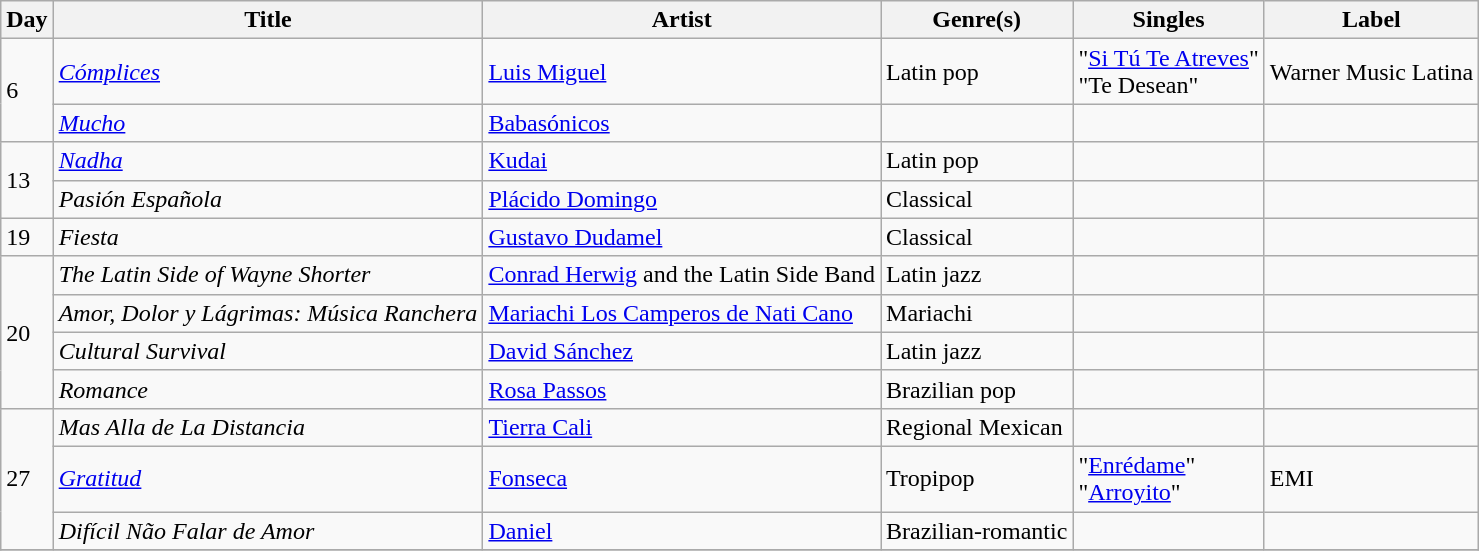<table class="wikitable sortable" style="text-align: left;">
<tr>
<th>Day</th>
<th>Title</th>
<th>Artist</th>
<th>Genre(s)</th>
<th>Singles</th>
<th>Label</th>
</tr>
<tr>
<td rowspan="2">6</td>
<td><em><a href='#'>Cómplices</a></em></td>
<td><a href='#'>Luis Miguel</a></td>
<td>Latin pop</td>
<td>"<a href='#'>Si Tú Te Atreves</a>"<br>"Te Desean"</td>
<td>Warner Music Latina</td>
</tr>
<tr>
<td><em><a href='#'>Mucho</a></em></td>
<td><a href='#'>Babasónicos</a></td>
<td></td>
<td></td>
<td></td>
</tr>
<tr>
<td rowspan="2">13</td>
<td><em><a href='#'>Nadha</a></em></td>
<td><a href='#'>Kudai</a></td>
<td>Latin pop</td>
<td></td>
<td></td>
</tr>
<tr>
<td><em>Pasión Española</em></td>
<td><a href='#'>Plácido Domingo</a></td>
<td>Classical</td>
<td></td>
<td></td>
</tr>
<tr>
<td>19</td>
<td><em>Fiesta</em></td>
<td><a href='#'>Gustavo Dudamel</a></td>
<td>Classical</td>
<td></td>
<td></td>
</tr>
<tr>
<td rowspan="4">20</td>
<td><em>The Latin Side of Wayne Shorter</em></td>
<td><a href='#'>Conrad Herwig</a> and the Latin Side Band</td>
<td>Latin jazz</td>
<td></td>
<td></td>
</tr>
<tr>
<td><em>Amor, Dolor y Lágrimas: Música Ranchera </em></td>
<td><a href='#'>Mariachi Los Camperos de Nati Cano</a></td>
<td>Mariachi</td>
<td></td>
<td></td>
</tr>
<tr>
<td><em>Cultural Survival</em></td>
<td><a href='#'>David Sánchez</a></td>
<td>Latin jazz</td>
<td></td>
<td></td>
</tr>
<tr>
<td><em>Romance</em></td>
<td><a href='#'>Rosa Passos</a></td>
<td>Brazilian pop</td>
<td></td>
<td></td>
</tr>
<tr>
<td rowspan="3">27</td>
<td><em>Mas Alla de La Distancia</em></td>
<td><a href='#'>Tierra Cali</a></td>
<td>Regional Mexican</td>
<td></td>
<td></td>
</tr>
<tr>
<td><em><a href='#'>Gratitud</a></em></td>
<td><a href='#'>Fonseca</a></td>
<td>Tropipop</td>
<td>"<a href='#'>Enrédame</a>"<br>"<a href='#'>Arroyito</a>"</td>
<td>EMI</td>
</tr>
<tr>
<td><em>Difícil Não Falar de Amor</em></td>
<td><a href='#'>Daniel</a></td>
<td>Brazilian-romantic</td>
<td></td>
<td></td>
</tr>
<tr>
</tr>
</table>
